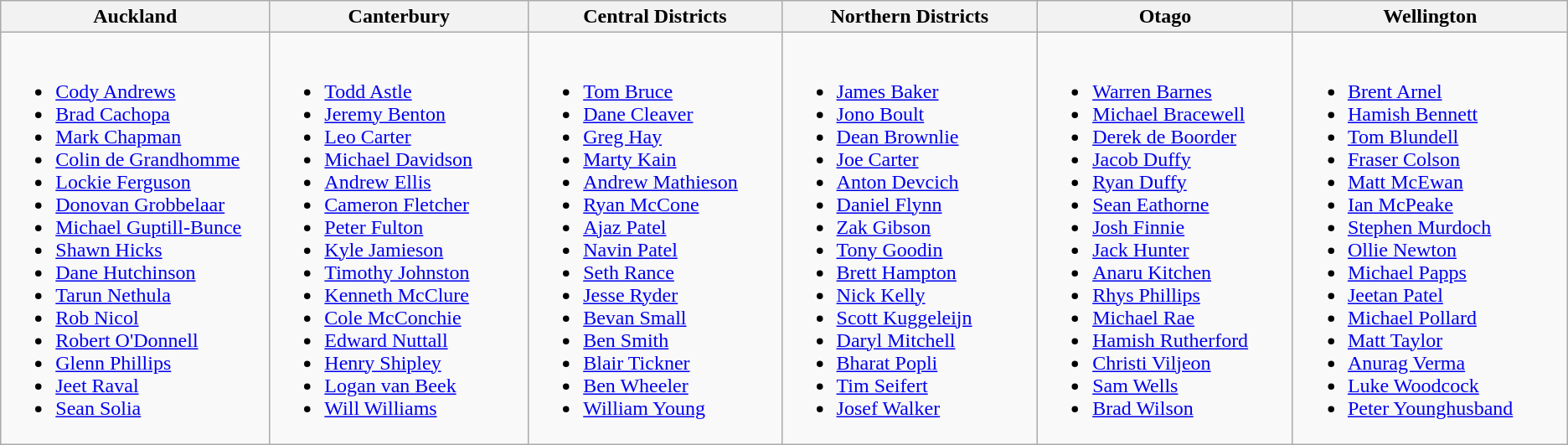<table class="wikitable">
<tr>
<th width=330>Auckland</th>
<th width=330>Canterbury</th>
<th width=330>Central Districts</th>
<th width=330>Northern Districts</th>
<th width=330>Otago</th>
<th width=330>Wellington</th>
</tr>
<tr>
<td valign=top><br><ul><li><a href='#'>Cody Andrews</a></li><li><a href='#'>Brad Cachopa</a></li><li><a href='#'>Mark Chapman</a></li><li><a href='#'>Colin de Grandhomme</a></li><li><a href='#'>Lockie Ferguson</a></li><li><a href='#'>Donovan Grobbelaar</a></li><li><a href='#'>Michael Guptill-Bunce</a></li><li><a href='#'>Shawn Hicks</a></li><li><a href='#'>Dane Hutchinson</a></li><li><a href='#'>Tarun Nethula</a></li><li><a href='#'>Rob Nicol</a></li><li><a href='#'>Robert O'Donnell</a></li><li><a href='#'>Glenn Phillips</a></li><li><a href='#'>Jeet Raval</a></li><li><a href='#'>Sean Solia</a></li></ul></td>
<td valign=top><br><ul><li><a href='#'>Todd Astle</a></li><li><a href='#'>Jeremy Benton</a></li><li><a href='#'>Leo Carter</a></li><li><a href='#'>Michael Davidson</a></li><li><a href='#'>Andrew Ellis</a></li><li><a href='#'>Cameron Fletcher</a></li><li><a href='#'>Peter Fulton</a></li><li><a href='#'>Kyle Jamieson</a></li><li><a href='#'>Timothy Johnston</a></li><li><a href='#'>Kenneth McClure</a></li><li><a href='#'>Cole McConchie</a></li><li><a href='#'>Edward Nuttall</a></li><li><a href='#'>Henry Shipley</a></li><li><a href='#'>Logan van Beek</a></li><li><a href='#'>Will Williams</a></li></ul></td>
<td valign=top><br><ul><li><a href='#'>Tom Bruce</a></li><li><a href='#'>Dane Cleaver</a></li><li><a href='#'>Greg Hay</a></li><li><a href='#'>Marty Kain</a></li><li><a href='#'>Andrew Mathieson</a></li><li><a href='#'>Ryan McCone</a></li><li><a href='#'>Ajaz Patel</a></li><li><a href='#'>Navin Patel</a></li><li><a href='#'>Seth Rance</a></li><li><a href='#'>Jesse Ryder</a></li><li><a href='#'>Bevan Small</a></li><li><a href='#'>Ben Smith</a></li><li><a href='#'>Blair Tickner</a></li><li><a href='#'>Ben Wheeler</a></li><li><a href='#'>William Young</a></li></ul></td>
<td valign=top><br><ul><li><a href='#'>James Baker</a></li><li><a href='#'>Jono Boult</a></li><li><a href='#'>Dean Brownlie</a></li><li><a href='#'>Joe Carter</a></li><li><a href='#'>Anton Devcich</a></li><li><a href='#'>Daniel Flynn</a></li><li><a href='#'>Zak Gibson</a></li><li><a href='#'>Tony Goodin</a></li><li><a href='#'>Brett Hampton</a></li><li><a href='#'>Nick Kelly</a></li><li><a href='#'>Scott Kuggeleijn</a></li><li><a href='#'>Daryl Mitchell</a></li><li><a href='#'>Bharat Popli</a></li><li><a href='#'>Tim Seifert</a></li><li><a href='#'>Josef Walker</a></li></ul></td>
<td valign=top><br><ul><li><a href='#'>Warren Barnes</a></li><li><a href='#'>Michael Bracewell</a></li><li><a href='#'>Derek de Boorder</a></li><li><a href='#'>Jacob Duffy</a></li><li><a href='#'>Ryan Duffy</a></li><li><a href='#'>Sean Eathorne</a></li><li><a href='#'>Josh Finnie</a></li><li><a href='#'>Jack Hunter</a></li><li><a href='#'>Anaru Kitchen</a></li><li><a href='#'>Rhys Phillips</a></li><li><a href='#'>Michael Rae</a></li><li><a href='#'>Hamish Rutherford</a></li><li><a href='#'>Christi Viljeon</a></li><li><a href='#'>Sam Wells</a></li><li><a href='#'>Brad Wilson</a></li></ul></td>
<td valign=top><br><ul><li><a href='#'>Brent Arnel</a></li><li><a href='#'>Hamish Bennett</a></li><li><a href='#'>Tom Blundell</a></li><li><a href='#'>Fraser Colson</a></li><li><a href='#'>Matt McEwan</a></li><li><a href='#'>Ian McPeake</a></li><li><a href='#'>Stephen Murdoch</a></li><li><a href='#'>Ollie Newton</a></li><li><a href='#'>Michael Papps</a></li><li><a href='#'>Jeetan Patel</a></li><li><a href='#'>Michael Pollard</a></li><li><a href='#'>Matt Taylor</a></li><li><a href='#'>Anurag Verma</a></li><li><a href='#'>Luke Woodcock</a></li><li><a href='#'>Peter Younghusband</a></li></ul></td>
</tr>
</table>
